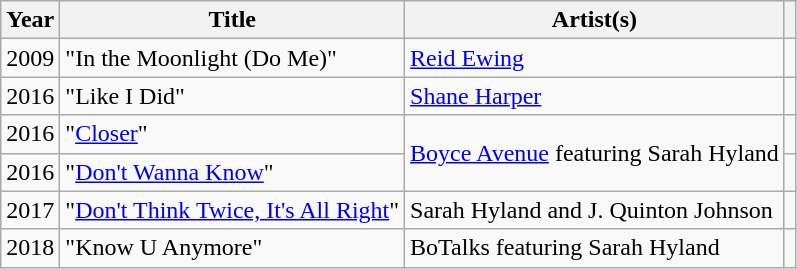<table class="wikitable sortable">
<tr>
<th>Year</th>
<th>Title</th>
<th>Artist(s)</th>
<th scope="col" class="unsortable"></th>
</tr>
<tr>
<td>2009</td>
<td>"In the Moonlight (Do Me)"</td>
<td><a href='#'>Reid Ewing</a></td>
<td></td>
</tr>
<tr>
<td>2016</td>
<td>"Like I Did"</td>
<td><a href='#'>Shane Harper</a></td>
<td></td>
</tr>
<tr>
<td>2016</td>
<td>"<a href='#'>Closer</a>"</td>
<td rowspan="2"><a href='#'>Boyce Avenue</a> featuring Sarah Hyland</td>
<td></td>
</tr>
<tr>
<td>2016</td>
<td>"<a href='#'>Don't Wanna Know</a>"</td>
<td></td>
</tr>
<tr>
<td>2017</td>
<td>"<a href='#'>Don't Think Twice, It's All Right</a>"</td>
<td>Sarah Hyland and J. Quinton Johnson</td>
<td></td>
</tr>
<tr>
<td>2018</td>
<td>"Know U Anymore"</td>
<td>BoTalks featuring Sarah Hyland</td>
<td></td>
</tr>
</table>
